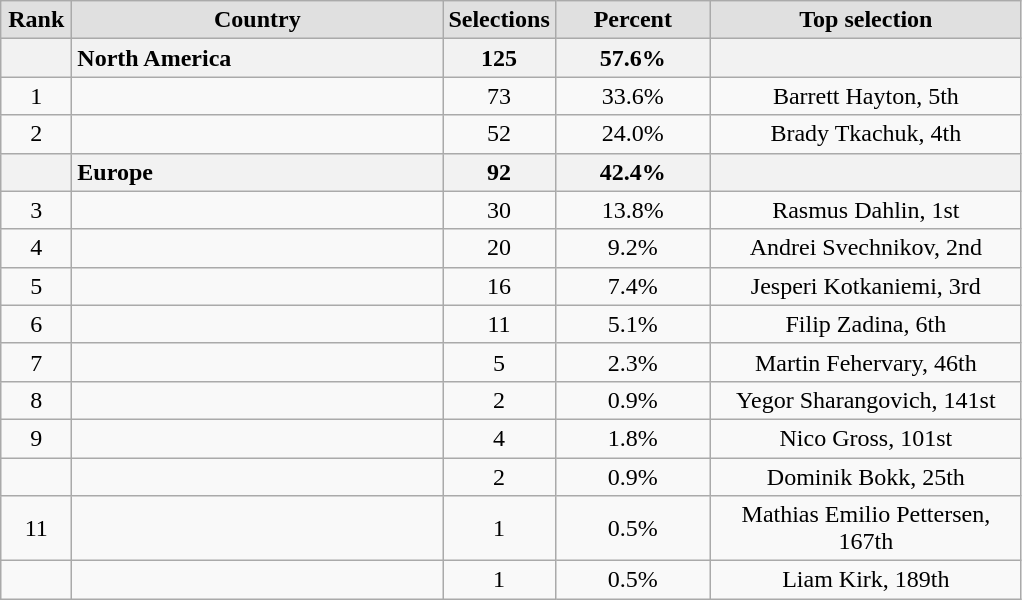<table class="wikitable" style="text-align: center">
<tr>
<th style="background:#e0e0e0; width:2.5em;">Rank</th>
<th style="background:#e0e0e0; width:15em;">Country</th>
<th style="background:#e0e0e0; width:4em;">Selections</th>
<th style="background:#e0e0e0; width:6em;">Percent</th>
<th style="background:#e0e0e0; width:12.5em;">Top selection</th>
</tr>
<tr>
<th></th>
<th style="text-align:left;">North America</th>
<th>125</th>
<th>57.6%</th>
<th></th>
</tr>
<tr>
<td>1</td>
<td style="text-align:left;"></td>
<td>73</td>
<td>33.6%</td>
<td>Barrett Hayton, 5th</td>
</tr>
<tr>
<td>2</td>
<td style="text-align:left;"></td>
<td>52</td>
<td>24.0%</td>
<td>Brady Tkachuk, 4th</td>
</tr>
<tr>
<th></th>
<th style="text-align:left;">Europe</th>
<th>92</th>
<th>42.4%</th>
<th></th>
</tr>
<tr>
<td>3</td>
<td style="text-align:left;"></td>
<td>30</td>
<td>13.8%</td>
<td>Rasmus Dahlin, 1st</td>
</tr>
<tr>
<td>4</td>
<td style="text-align:left;"></td>
<td>20</td>
<td>9.2%</td>
<td>Andrei Svechnikov, 2nd</td>
</tr>
<tr>
<td>5</td>
<td style="text-align:left;"></td>
<td>16</td>
<td>7.4%</td>
<td>Jesperi Kotkaniemi, 3rd</td>
</tr>
<tr>
<td>6</td>
<td style="text-align:left;"></td>
<td>11</td>
<td>5.1%</td>
<td>Filip Zadina, 6th</td>
</tr>
<tr>
<td>7</td>
<td style="text-align:left;"></td>
<td>5</td>
<td>2.3%</td>
<td>Martin Fehervary, 46th</td>
</tr>
<tr>
<td>8</td>
<td style="text-align:left;"></td>
<td>2</td>
<td>0.9%</td>
<td>Yegor Sharangovich, 141st</td>
</tr>
<tr>
<td>9</td>
<td style="text-align:left;"></td>
<td>4</td>
<td>1.8%</td>
<td>Nico Gross, 101st</td>
</tr>
<tr>
<td></td>
<td style="text-align:left;"></td>
<td>2</td>
<td>0.9%</td>
<td>Dominik Bokk, 25th</td>
</tr>
<tr>
<td>11</td>
<td style="text-align:left;"></td>
<td>1</td>
<td>0.5%</td>
<td>Mathias Emilio Pettersen, 167th</td>
</tr>
<tr>
<td></td>
<td style="text-align:left;"></td>
<td>1</td>
<td>0.5%</td>
<td>Liam Kirk, 189th</td>
</tr>
</table>
